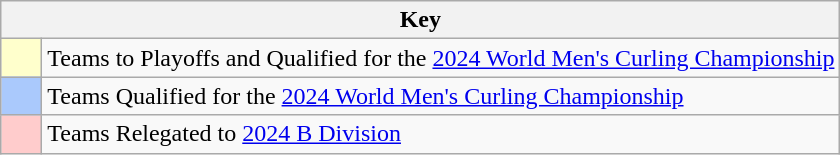<table class="wikitable" style="text-align: center;">
<tr>
<th colspan=2>Key</th>
</tr>
<tr>
<td style="background:#ffffcc; width:20px;"></td>
<td align=left>Teams to Playoffs and Qualified for the <a href='#'>2024 World Men's Curling Championship</a></td>
</tr>
<tr>
<td style="background:#aac9fc; width:20px;"></td>
<td align=left>Teams Qualified for the <a href='#'>2024 World Men's Curling Championship</a></td>
</tr>
<tr>
<td style="background:#ffcccc; width:20px;"></td>
<td align=left>Teams Relegated to <a href='#'>2024 B Division</a></td>
</tr>
</table>
